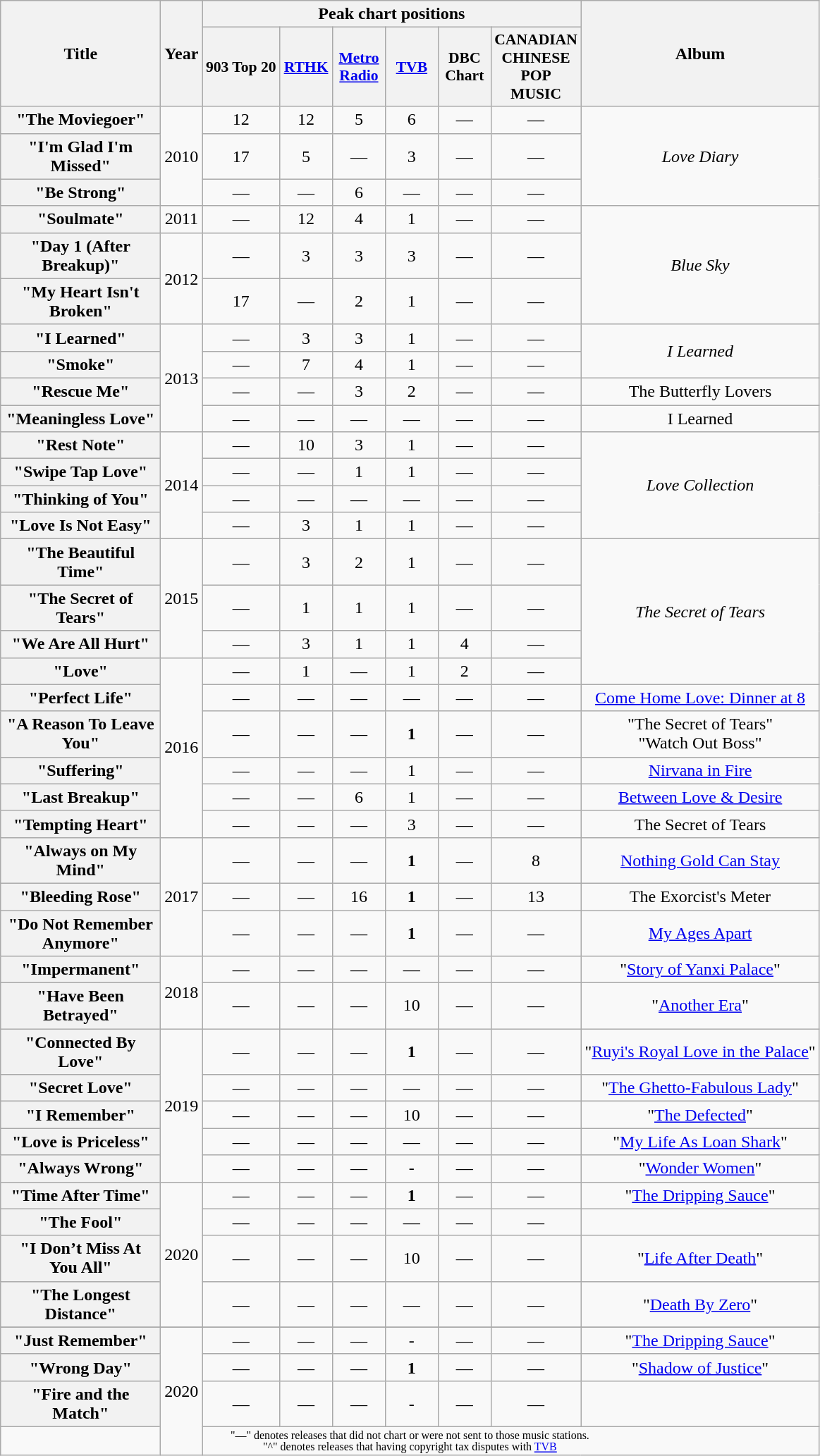<table class="wikitable plainrowheaders" style="text-align:center;">
<tr>
<th rowspan="2" scope="col" style="width:9em;">Title</th>
<th rowspan="2" scope="col" style="width:1em;">Year</th>
<th colspan="6" scope="col">Peak chart positions</th>
<th rowspan="2" scope="col">Album</th>
</tr>
<tr>
<th scope="col" style="width:3rm;font-size:90%;">903 Top 20</th>
<th scope="col" style="width:3em;font-size:90%;"><a href='#'>RTHK</a></th>
<th scope="col" style="width:3em;font-size:90%;"><a href='#'>Metro Radio</a></th>
<th scope="col" style="width:3em;font-size:90%;"><a href='#'>TVB</a></th>
<th scope="col" style="width:3em;font-size:90%;">DBC Chart</th>
<th scope="col" style="width:3em;font-size:90%;">CANADIAN CHINESE POP MUSIC</th>
</tr>
<tr>
<th scope="row">"The Moviegoer"</th>
<td rowspan="3">2010</td>
<td>12</td>
<td>12</td>
<td>5</td>
<td>6</td>
<td>—</td>
<td>—</td>
<td rowspan="3"><em>Love Diary</em></td>
</tr>
<tr>
<th scope="row">"I'm Glad I'm Missed"</th>
<td>17</td>
<td>5</td>
<td>—</td>
<td>3</td>
<td>—</td>
<td>—</td>
</tr>
<tr>
<th scope="row">"Be Strong"</th>
<td>—</td>
<td>—</td>
<td>6</td>
<td>—</td>
<td>—</td>
<td>—</td>
</tr>
<tr>
<th scope="row">"Soulmate"</th>
<td>2011</td>
<td>—</td>
<td>12</td>
<td>4</td>
<td>1</td>
<td>—</td>
<td>—</td>
<td rowspan="3"><em>Blue Sky</em></td>
</tr>
<tr>
<th scope="row">"Day 1 (After Breakup)"</th>
<td rowspan="2">2012</td>
<td>—</td>
<td>3</td>
<td>3</td>
<td>3</td>
<td>—</td>
<td>—</td>
</tr>
<tr>
<th scope="row">"My Heart Isn't Broken"</th>
<td>17</td>
<td>—</td>
<td>2</td>
<td>1</td>
<td>—</td>
<td>—</td>
</tr>
<tr>
<th scope="row">"I Learned"</th>
<td rowspan="4">2013</td>
<td>—</td>
<td>3</td>
<td>3</td>
<td>1</td>
<td>—</td>
<td>—</td>
<td rowspan="2"><em>I Learned</em></td>
</tr>
<tr>
<th scope="row">"Smoke"</th>
<td>—</td>
<td>7</td>
<td>4</td>
<td>1</td>
<td>—</td>
<td>—</td>
</tr>
<tr>
<th scope="row">"Rescue Me"</th>
<td>—</td>
<td>—</td>
<td>3</td>
<td>2</td>
<td>—</td>
<td>—</td>
<td>The Butterfly Lovers</td>
</tr>
<tr>
<th scope="row">"Meaningless Love"</th>
<td>—</td>
<td>—</td>
<td>—</td>
<td>—</td>
<td>—</td>
<td>—</td>
<td>I Learned</td>
</tr>
<tr>
<th scope="row">"Rest Note"</th>
<td rowspan="4">2014</td>
<td>—</td>
<td>10</td>
<td>3</td>
<td>1</td>
<td>—</td>
<td>—</td>
<td rowspan="4"><em>Love Collection</em></td>
</tr>
<tr>
<th scope="row">"Swipe Tap Love"</th>
<td>—</td>
<td>—</td>
<td>1</td>
<td>1</td>
<td>—</td>
<td>—</td>
</tr>
<tr>
<th scope="row">"Thinking of You"</th>
<td>—</td>
<td>—</td>
<td>—</td>
<td>—</td>
<td>—</td>
<td>—</td>
</tr>
<tr>
<th scope="row">"Love Is Not Easy"</th>
<td>—</td>
<td>3</td>
<td>1</td>
<td>1</td>
<td>—</td>
<td>—</td>
</tr>
<tr>
<th scope="row">"The Beautiful Time"</th>
<td rowspan="3">2015</td>
<td>—</td>
<td>3</td>
<td>2</td>
<td>1</td>
<td>—</td>
<td>—</td>
<td rowspan="4"><em>The Secret of Tears</em></td>
</tr>
<tr>
<th scope="row">"The Secret of Tears"</th>
<td>—</td>
<td>1</td>
<td>1</td>
<td>1</td>
<td>—</td>
<td>—</td>
</tr>
<tr>
<th scope="row">"We Are All Hurt"</th>
<td>—</td>
<td>3</td>
<td>1</td>
<td>1</td>
<td>4</td>
<td>—</td>
</tr>
<tr>
<th scope="row">"Love"</th>
<td rowspan="6">2016</td>
<td>—</td>
<td>1</td>
<td>—</td>
<td>1</td>
<td>2</td>
<td>—</td>
</tr>
<tr>
<th scope="row">"Perfect Life"</th>
<td>—</td>
<td>—</td>
<td>—</td>
<td>—</td>
<td>—</td>
<td>—</td>
<td><a href='#'>Come Home Love: Dinner at 8</a></td>
</tr>
<tr>
<th scope="row">"A Reason To Leave You"</th>
<td>—</td>
<td>—</td>
<td>—</td>
<td><strong>1</strong></td>
<td>—</td>
<td>—</td>
<td>"The Secret of Tears"<br>"Watch Out Boss"</td>
</tr>
<tr>
<th scope="row">"Suffering"</th>
<td>—</td>
<td>—</td>
<td>—</td>
<td>1</td>
<td>—</td>
<td>—</td>
<td><a href='#'>Nirvana in Fire</a></td>
</tr>
<tr>
<th scope="row">"Last Breakup"</th>
<td>—</td>
<td>—</td>
<td>6</td>
<td>1</td>
<td>—</td>
<td>—</td>
<td><a href='#'>Between Love & Desire</a></td>
</tr>
<tr>
<th scope="row">"Tempting Heart"</th>
<td>—</td>
<td>—</td>
<td>—</td>
<td>3</td>
<td>—</td>
<td>—</td>
<td>The Secret of Tears</td>
</tr>
<tr>
<th scope="row">"Always on My Mind"</th>
<td rowspan="3">2017</td>
<td>—</td>
<td>—</td>
<td>—</td>
<td><strong>1</strong></td>
<td>—</td>
<td>8</td>
<td><a href='#'>Nothing Gold Can Stay</a></td>
</tr>
<tr>
<th scope="row">"Bleeding Rose"</th>
<td>—</td>
<td>—</td>
<td>16</td>
<td><strong>1</strong></td>
<td>—</td>
<td>13</td>
<td>The Exorcist's Meter</td>
</tr>
<tr>
<th scope="row">"Do Not Remember Anymore"</th>
<td>—</td>
<td>—</td>
<td>—</td>
<td><strong>1</strong></td>
<td>—</td>
<td>—</td>
<td><a href='#'>My Ages Apart</a></td>
</tr>
<tr>
<th scope="row">"Impermanent"</th>
<td rowspan="2">2018</td>
<td>—</td>
<td>—</td>
<td>—</td>
<td>—</td>
<td>—</td>
<td>—</td>
<td>"<a href='#'>Story of Yanxi Palace</a>"</td>
</tr>
<tr>
<th scope="row">"Have Been Betrayed"</th>
<td>—</td>
<td>—</td>
<td>—</td>
<td>10</td>
<td>—</td>
<td>—</td>
<td>"<a href='#'>Another Era</a>"</td>
</tr>
<tr>
<th scope="row">"Connected By Love"</th>
<td rowspan="5">2019</td>
<td>—</td>
<td>—</td>
<td>—</td>
<td><strong>1</strong></td>
<td>—</td>
<td>—</td>
<td>"<a href='#'>Ruyi's Royal Love in the Palace</a>"</td>
</tr>
<tr>
<th scope="row">"Secret Love"</th>
<td>—</td>
<td>—</td>
<td>—</td>
<td>—</td>
<td>—</td>
<td>—</td>
<td>"<a href='#'>The Ghetto-Fabulous Lady</a>"</td>
</tr>
<tr>
<th scope="row">"I Remember"</th>
<td>—</td>
<td>—</td>
<td>—</td>
<td>10</td>
<td>—</td>
<td>—</td>
<td>"<a href='#'>The Defected</a>"</td>
</tr>
<tr>
<th scope="row">"Love is Priceless"</th>
<td>—</td>
<td>—</td>
<td>—</td>
<td>—</td>
<td>—</td>
<td>—</td>
<td>"<a href='#'>My Life As Loan Shark</a>"</td>
</tr>
<tr>
<th scope="row">"Always Wrong"</th>
<td>—</td>
<td>—</td>
<td>—</td>
<td>-</td>
<td>—</td>
<td>—</td>
<td>"<a href='#'>Wonder Women</a>"</td>
</tr>
<tr>
<th scope="row">"Time After Time"</th>
<td rowspan="4">2020</td>
<td>—</td>
<td>—</td>
<td>—</td>
<td><strong>1</strong></td>
<td>—</td>
<td>—</td>
<td>"<a href='#'>The Dripping Sauce</a>"</td>
</tr>
<tr>
<th scope="row">"The Fool"</th>
<td>—</td>
<td>—</td>
<td>—</td>
<td>—</td>
<td>—</td>
<td>—</td>
<td></td>
</tr>
<tr>
<th scope="row">"I Don’t Miss At You All"</th>
<td>—</td>
<td>—</td>
<td>—</td>
<td>10</td>
<td>—</td>
<td>—</td>
<td>"<a href='#'>Life After Death</a>"</td>
</tr>
<tr>
<th scope="row">"The Longest Distance"</th>
<td>—</td>
<td>—</td>
<td>—</td>
<td>—</td>
<td>—</td>
<td>—</td>
<td>"<a href='#'>Death By Zero</a>"</td>
</tr>
<tr>
</tr>
<tr>
<th scope="row">"Just Remember"</th>
<td rowspan="4">2020</td>
<td>—</td>
<td>—</td>
<td>—</td>
<td>-</td>
<td>—</td>
<td>—</td>
<td>"<a href='#'>The Dripping Sauce</a>"</td>
</tr>
<tr>
<th scope="row">"Wrong Day"</th>
<td>—</td>
<td>—</td>
<td>—</td>
<td><strong>1</strong></td>
<td>—</td>
<td>—</td>
<td>"<a href='#'>Shadow of Justice</a>"</td>
</tr>
<tr>
<th scope="row">"Fire and the Match"</th>
<td>—</td>
<td>—</td>
<td>—</td>
<td>-</td>
<td>—</td>
<td>—</td>
<td></td>
</tr>
<tr>
<td colspan="15" style="text-align:center; font-size:8pt;">"—" denotes releases that did not chart or were not sent to those music stations.<br> "^" denotes releases that having copyright tax disputes with <a href='#'>TVB</a></td>
</tr>
</table>
